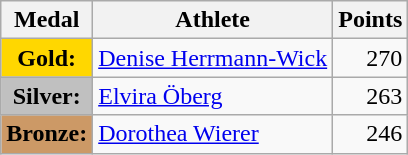<table class="wikitable">
<tr>
<th>Medal</th>
<th>Athlete</th>
<th>Points</th>
</tr>
<tr>
<td style="text-align:center;background-color:gold;"><strong>Gold:</strong></td>
<td> <a href='#'>Denise Herrmann-Wick</a></td>
<td align="right">270</td>
</tr>
<tr>
<td style="text-align:center;background-color:silver;"><strong>Silver:</strong></td>
<td> <a href='#'>Elvira Öberg</a></td>
<td align="right">263</td>
</tr>
<tr>
<td style="text-align:center;background-color:#CC9966;"><strong>Bronze:</strong></td>
<td> <a href='#'>Dorothea Wierer</a></td>
<td align="right">246</td>
</tr>
</table>
